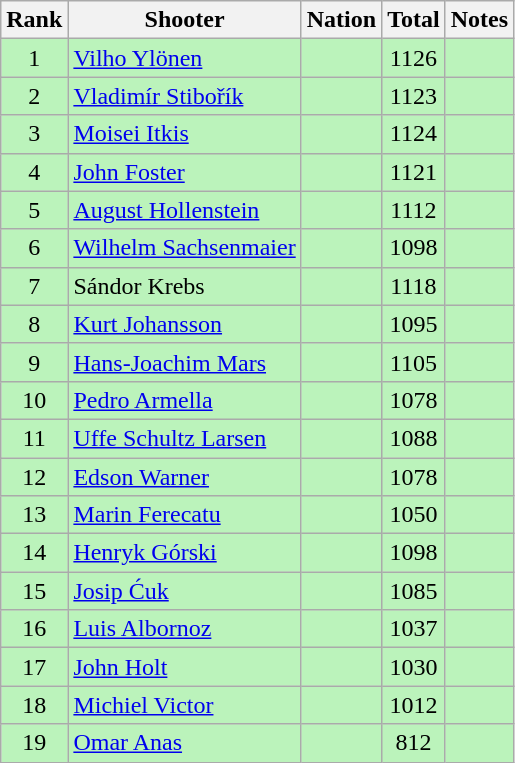<table class="wikitable sortable" style="text-align:center">
<tr>
<th>Rank</th>
<th>Shooter</th>
<th>Nation</th>
<th>Total</th>
<th>Notes</th>
</tr>
<tr bgcolor=bbf3bb>
<td>1</td>
<td align=left><a href='#'>Vilho Ylönen</a></td>
<td align=left></td>
<td>1126</td>
<td></td>
</tr>
<tr bgcolor=bbf3bb>
<td>2</td>
<td align=left><a href='#'>Vladimír Stibořík</a></td>
<td align=left></td>
<td>1123</td>
<td></td>
</tr>
<tr bgcolor=bbf3bb>
<td>3</td>
<td align=left><a href='#'>Moisei Itkis</a></td>
<td align=left></td>
<td>1124</td>
<td></td>
</tr>
<tr bgcolor=bbf3bb>
<td>4</td>
<td align=left><a href='#'>John Foster</a></td>
<td align=left></td>
<td>1121</td>
<td></td>
</tr>
<tr bgcolor=bbf3bb>
<td>5</td>
<td align=left><a href='#'>August Hollenstein</a></td>
<td align=left></td>
<td>1112</td>
<td></td>
</tr>
<tr bgcolor=bbf3bb>
<td>6</td>
<td align=left><a href='#'>Wilhelm Sachsenmaier</a></td>
<td align=left></td>
<td>1098</td>
<td></td>
</tr>
<tr bgcolor=bbf3bb>
<td>7</td>
<td align=left>Sándor Krebs</td>
<td align=left></td>
<td>1118</td>
<td></td>
</tr>
<tr bgcolor=bbf3bb>
<td>8</td>
<td align=left><a href='#'>Kurt Johansson</a></td>
<td align=left></td>
<td>1095</td>
<td></td>
</tr>
<tr bgcolor=bbf3bb>
<td>9</td>
<td align=left><a href='#'>Hans-Joachim Mars</a></td>
<td align=left></td>
<td>1105</td>
<td></td>
</tr>
<tr bgcolor=bbf3bb>
<td>10</td>
<td align=left><a href='#'>Pedro Armella</a></td>
<td align=left></td>
<td>1078</td>
<td></td>
</tr>
<tr bgcolor=bbf3bb>
<td>11</td>
<td align=left><a href='#'>Uffe Schultz Larsen</a></td>
<td align=left></td>
<td>1088</td>
<td></td>
</tr>
<tr bgcolor=bbf3bb>
<td>12</td>
<td align=left><a href='#'>Edson Warner</a></td>
<td align=left></td>
<td>1078</td>
<td></td>
</tr>
<tr bgcolor=bbf3bb>
<td>13</td>
<td align=left><a href='#'>Marin Ferecatu</a></td>
<td align=left></td>
<td>1050</td>
<td></td>
</tr>
<tr bgcolor=bbf3bb>
<td>14</td>
<td align=left><a href='#'>Henryk Górski</a></td>
<td align=left></td>
<td>1098</td>
<td></td>
</tr>
<tr bgcolor=bbf3bb>
<td>15</td>
<td align=left><a href='#'>Josip Ćuk</a></td>
<td align=left></td>
<td>1085</td>
<td></td>
</tr>
<tr bgcolor=bbf3bb>
<td>16</td>
<td align=left><a href='#'>Luis Albornoz</a></td>
<td align=left></td>
<td>1037</td>
<td></td>
</tr>
<tr bgcolor=bbf3bb>
<td>17</td>
<td align=left><a href='#'>John Holt</a></td>
<td align=left></td>
<td>1030</td>
<td></td>
</tr>
<tr bgcolor=bbf3bb>
<td>18</td>
<td align=left><a href='#'>Michiel Victor</a></td>
<td align=left></td>
<td>1012</td>
<td></td>
</tr>
<tr bgcolor=bbf3bb>
<td>19</td>
<td align=left><a href='#'>Omar Anas</a></td>
<td align=left></td>
<td>812</td>
<td></td>
</tr>
</table>
